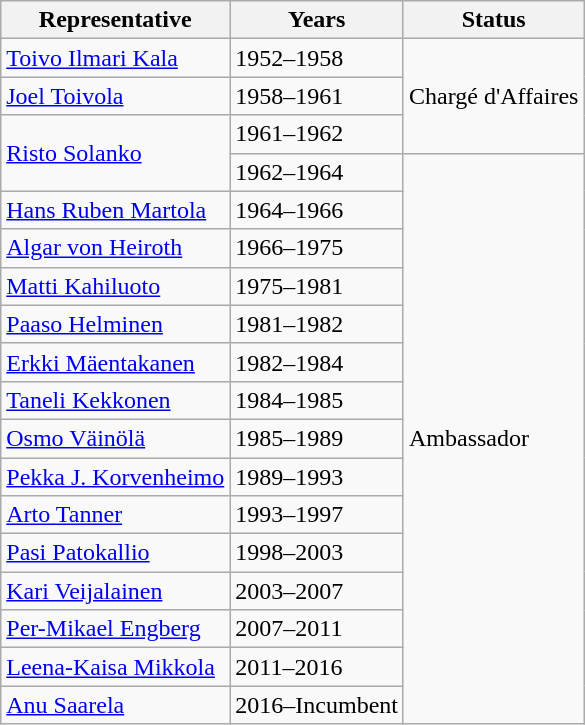<table class="wikitable sortable">
<tr>
<th>Representative</th>
<th>Years</th>
<th>Status</th>
</tr>
<tr>
<td><a href='#'>Toivo Ilmari Kala</a></td>
<td>1952–1958</td>
<td rowspan="3">Chargé d'Affaires</td>
</tr>
<tr>
<td><a href='#'>Joel Toivola</a></td>
<td>1958–1961</td>
</tr>
<tr>
<td rowspan="2"><a href='#'>Risto Solanko</a></td>
<td>1961–1962</td>
</tr>
<tr>
<td>1962–1964</td>
<td rowspan="15">Ambassador</td>
</tr>
<tr>
<td><a href='#'>Hans Ruben Martola</a></td>
<td>1964–1966</td>
</tr>
<tr>
<td><a href='#'>Algar von Heiroth</a></td>
<td>1966–1975</td>
</tr>
<tr>
<td><a href='#'>Matti Kahiluoto</a></td>
<td>1975–1981</td>
</tr>
<tr>
<td><a href='#'>Paaso Helminen</a></td>
<td>1981–1982</td>
</tr>
<tr>
<td><a href='#'>Erkki Mäentakanen</a></td>
<td>1982–1984</td>
</tr>
<tr>
<td><a href='#'>Taneli Kekkonen</a></td>
<td>1984–1985</td>
</tr>
<tr>
<td><a href='#'>Osmo Väinölä</a></td>
<td>1985–1989</td>
</tr>
<tr>
<td><a href='#'>Pekka J. Korvenheimo</a></td>
<td>1989–1993</td>
</tr>
<tr>
<td><a href='#'>Arto Tanner</a></td>
<td>1993–1997</td>
</tr>
<tr>
<td><a href='#'>Pasi Patokallio</a></td>
<td>1998–2003</td>
</tr>
<tr>
<td><a href='#'>Kari Veijalainen</a></td>
<td>2003–2007</td>
</tr>
<tr>
<td><a href='#'>Per-Mikael Engberg</a></td>
<td>2007–2011</td>
</tr>
<tr>
<td><a href='#'>Leena-Kaisa Mikkola</a></td>
<td>2011–2016</td>
</tr>
<tr>
<td><a href='#'>Anu Saarela</a></td>
<td>2016–Incumbent</td>
</tr>
</table>
